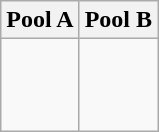<table class="wikitable">
<tr>
<th width=50%>Pool A</th>
<th width=50%>Pool B</th>
</tr>
<tr>
<td><br><br>
<br>
</td>
<td><br><br>
<br>
</td>
</tr>
</table>
